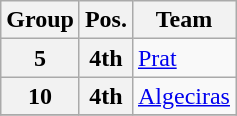<table class="wikitable">
<tr>
<th>Group</th>
<th>Pos.</th>
<th>Team</th>
</tr>
<tr>
<th>5</th>
<th>4th</th>
<td><a href='#'>Prat</a></td>
</tr>
<tr>
<th>10</th>
<th>4th</th>
<td><a href='#'>Algeciras</a></td>
</tr>
<tr>
</tr>
</table>
